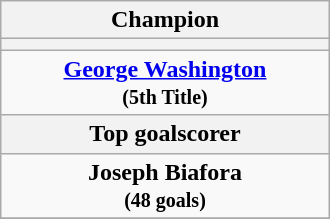<table class="wikitable" style="margin: 0 auto; width: 220px;">
<tr>
<th>Champion</th>
</tr>
<tr>
<th></th>
</tr>
<tr>
<td align="center"><strong><a href='#'>George Washington</a></strong><br><small><strong>(5th Title)</strong></small></td>
</tr>
<tr>
<th>Top goalscorer</th>
</tr>
<tr>
<td align="center"><strong>Joseph Biafora</strong><br><small><strong>(48 goals)</strong></small></td>
</tr>
<tr>
</tr>
</table>
